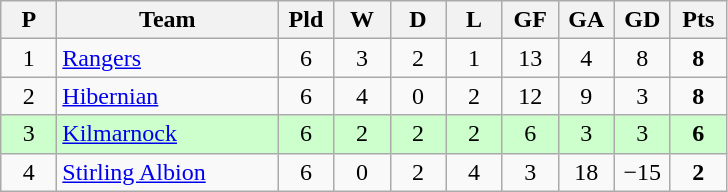<table class="wikitable" style="text-align: center;">
<tr>
<th width=30>P</th>
<th width=140>Team</th>
<th width=30>Pld</th>
<th width=30>W</th>
<th width=30>D</th>
<th width=30>L</th>
<th width=30>GF</th>
<th width=30>GA</th>
<th width=30>GD</th>
<th width=30>Pts</th>
</tr>
<tr>
<td>1</td>
<td align=left><a href='#'>Rangers</a></td>
<td>6</td>
<td>3</td>
<td>2</td>
<td>1</td>
<td>13</td>
<td>4</td>
<td>8</td>
<td><strong>8</strong></td>
</tr>
<tr>
<td>2</td>
<td align=left><a href='#'>Hibernian</a></td>
<td>6</td>
<td>4</td>
<td>0</td>
<td>2</td>
<td>12</td>
<td>9</td>
<td>3</td>
<td><strong>8</strong></td>
</tr>
<tr style="background:#ccffcc;">
<td>3</td>
<td align=left><a href='#'>Kilmarnock</a></td>
<td>6</td>
<td>2</td>
<td>2</td>
<td>2</td>
<td>6</td>
<td>3</td>
<td>3</td>
<td><strong>6</strong></td>
</tr>
<tr>
<td>4</td>
<td align=left><a href='#'>Stirling Albion</a></td>
<td>6</td>
<td>0</td>
<td>2</td>
<td>4</td>
<td>3</td>
<td>18</td>
<td>−15</td>
<td><strong>2</strong></td>
</tr>
</table>
